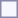<table style="border:1px solid #8888aa; background-color:#f7f8ff; padding:5px; font-size:95%; margin: 0px 12px 12px 0px;">
</table>
